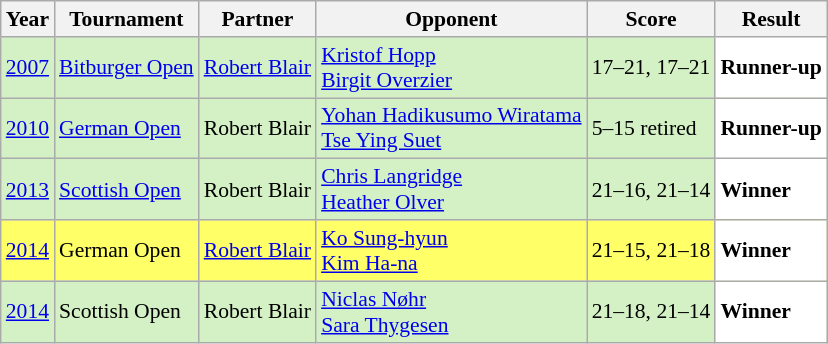<table class="sortable wikitable" style="font-size: 90%;">
<tr>
<th>Year</th>
<th>Tournament</th>
<th>Partner</th>
<th>Opponent</th>
<th>Score</th>
<th>Result</th>
</tr>
<tr style="background:#D4F1C5">
<td align="center"><a href='#'>2007</a></td>
<td align="left"><a href='#'>Bitburger Open</a></td>
<td align="left"> <a href='#'>Robert Blair</a></td>
<td align="left"> <a href='#'>Kristof Hopp</a><br> <a href='#'>Birgit Overzier</a></td>
<td align="left">17–21, 17–21</td>
<td style="text-align:left; background:white"> <strong>Runner-up</strong></td>
</tr>
<tr style="background:#D4F1C5">
<td align="center"><a href='#'>2010</a></td>
<td align="left"><a href='#'>German Open</a></td>
<td align="left"> Robert Blair</td>
<td align="left"> <a href='#'>Yohan Hadikusumo Wiratama</a><br> <a href='#'>Tse Ying Suet</a></td>
<td align="left">5–15 retired</td>
<td style="text-align:left; background:white"> <strong>Runner-up</strong></td>
</tr>
<tr style="background:#D4F1C5">
<td align="center"><a href='#'>2013</a></td>
<td align="left"><a href='#'>Scottish Open</a></td>
<td align="left"> Robert Blair</td>
<td align="left"> <a href='#'>Chris Langridge</a><br> <a href='#'>Heather Olver</a></td>
<td align="left">21–16, 21–14</td>
<td style="text-align:left; background:white"> <strong>Winner</strong></td>
</tr>
<tr style="background:#FFFF67">
<td align="center"><a href='#'>2014</a></td>
<td align="left">German Open</td>
<td align="left"> <a href='#'>Robert Blair</a></td>
<td align="left"> <a href='#'>Ko Sung-hyun</a><br> <a href='#'>Kim Ha-na</a></td>
<td align="left">21–15, 21–18</td>
<td style="text-align:left; background:white"> <strong>Winner</strong></td>
</tr>
<tr style="background:#D4F1C5">
<td align="center"><a href='#'>2014</a></td>
<td align="left">Scottish Open</td>
<td align="left"> Robert Blair</td>
<td align="left"> <a href='#'>Niclas Nøhr</a><br> <a href='#'>Sara Thygesen</a></td>
<td align="left">21–18, 21–14</td>
<td style="text-align:left; background:white"> <strong>Winner</strong></td>
</tr>
</table>
